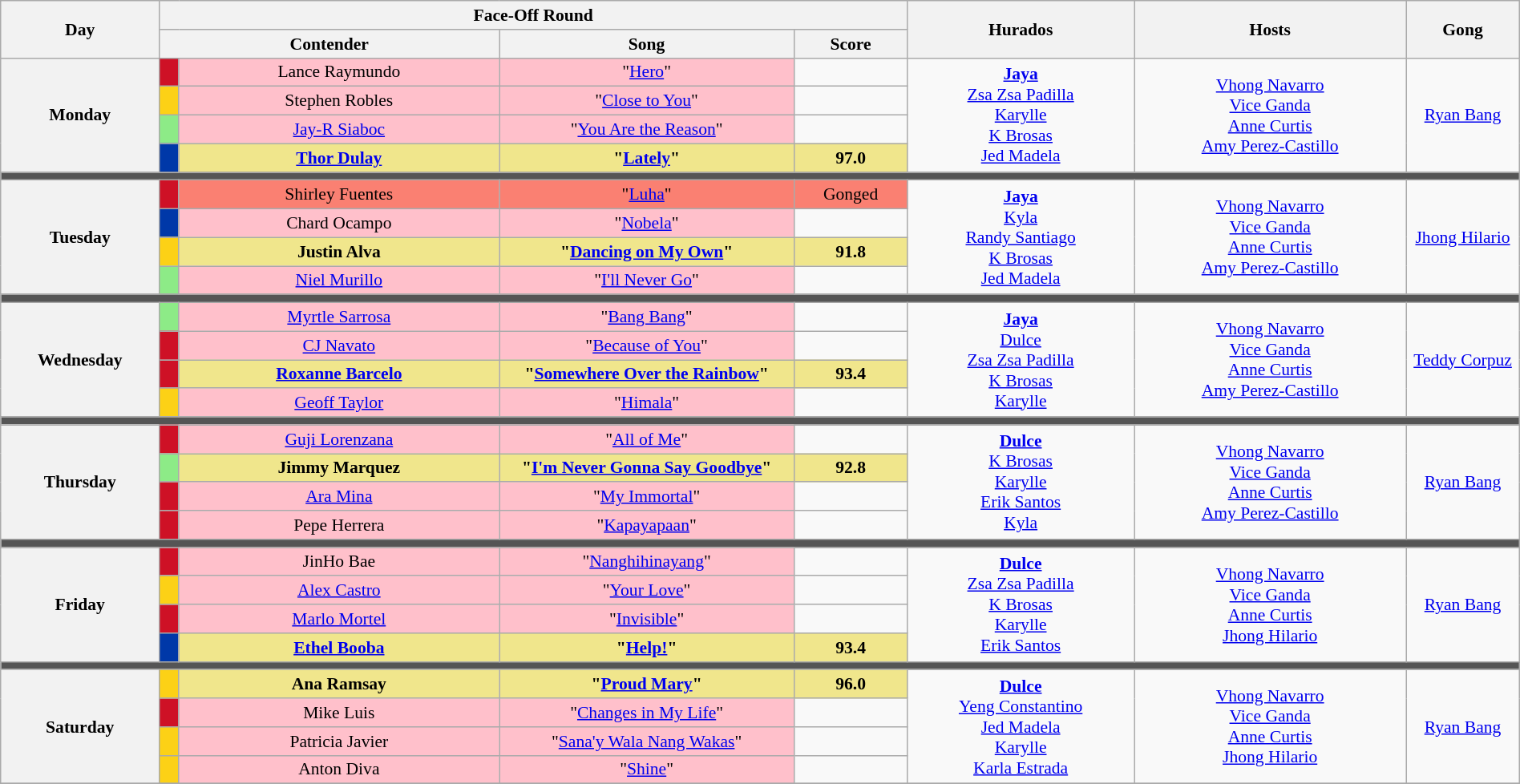<table class="wikitable mw-collapsible mw-collapsed" style="text-align:center; font-size:90%; width:100%;">
<tr>
<th rowspan="2" width="07%">Day</th>
<th colspan="4">Face-Off Round</th>
<th rowspan="2" width="10%">Hurados</th>
<th rowspan="2" width="12%">Hosts</th>
<th rowspan="2" width="05%">Gong</th>
</tr>
<tr>
<th width="15%"  colspan=2>Contender</th>
<th width="13%">Song</th>
<th width="05%">Score</th>
</tr>
<tr>
<th rowspan="4">Monday<br><small></small></th>
<th style="background-color:#CE1126;"></th>
<td style="background:pink;">Lance Raymundo</td>
<td style="background:pink;">"<a href='#'>Hero</a>"</td>
<td></td>
<td rowspan="4"><strong><a href='#'>Jaya</a></strong><br><a href='#'>Zsa Zsa Padilla</a><br><a href='#'>Karylle</a><br><a href='#'>K Brosas</a><br><a href='#'>Jed Madela</a></td>
<td rowspan="4"><a href='#'>Vhong Navarro</a><br><a href='#'>Vice Ganda</a><br><a href='#'>Anne Curtis</a><br><a href='#'>Amy Perez-Castillo</a></td>
<td rowspan="4"><a href='#'>Ryan Bang</a></td>
</tr>
<tr>
<th style="background-color:#FCD116;"></th>
<td style="background:pink;">Stephen Robles</td>
<td style="background:pink;">"<a href='#'>Close to You</a>"</td>
<td></td>
</tr>
<tr>
<th style="background-color:#8deb87;"></th>
<td style="background:pink;"><a href='#'>Jay-R Siaboc</a></td>
<td style="background:pink;">"<a href='#'>You Are the Reason</a>"</td>
<td></td>
</tr>
<tr>
<th style="background-color:#0038A8;"></th>
<td style="background:khaki;"><strong><a href='#'>Thor Dulay</a></strong></td>
<td style="background:khaki;"><strong>"<a href='#'>Lately</a>"</strong></td>
<td style="background:khaki;"><strong>97.0</strong></td>
</tr>
<tr>
<th colspan="12" style="background:#555;"></th>
</tr>
<tr>
<th rowspan="4">Tuesday<br><small></small></th>
<th style="background-color:#CE1126;"></th>
<td style="background: salmon;">Shirley Fuentes</td>
<td style="background: salmon;">"<a href='#'>Luha</a>"</td>
<td style="background: salmon;">Gonged</td>
<td rowspan="4"><strong><a href='#'>Jaya</a></strong><br><a href='#'>Kyla</a><br><a href='#'>Randy Santiago</a><br><a href='#'>K Brosas</a><br><a href='#'>Jed Madela</a></td>
<td rowspan="4"><a href='#'>Vhong Navarro</a><br><a href='#'>Vice Ganda</a><br><a href='#'>Anne Curtis</a><br><a href='#'>Amy Perez-Castillo</a></td>
<td rowspan="4"><a href='#'>Jhong Hilario</a></td>
</tr>
<tr>
<th style="background-color:#0038A8;"></th>
<td style="background:pink;">Chard Ocampo</td>
<td style="background:pink;">"<a href='#'>Nobela</a>"</td>
<td></td>
</tr>
<tr>
<th style="background-color:#FCD116;"></th>
<td style="background:khaki;"><strong>Justin Alva</strong></td>
<td style="background:khaki;"><strong>"<a href='#'>Dancing on My Own</a>"</strong></td>
<td style="background:khaki;"><strong>91.8</strong></td>
</tr>
<tr>
<th style="background-color:#8deb87;"></th>
<td style="background:pink;"><a href='#'>Niel Murillo</a></td>
<td style="background:pink;">"<a href='#'>I'll Never Go</a>"</td>
<td></td>
</tr>
<tr>
<th colspan="12" style="background:#555;"></th>
</tr>
<tr>
<th rowspan="4">Wednesday<br><small></small></th>
<th style="background-color:#8deb87;"></th>
<td style="background:pink;"><a href='#'>Myrtle Sarrosa</a></td>
<td style="background:pink;">"<a href='#'>Bang Bang</a>"</td>
<td></td>
<td rowspan="4"><strong><a href='#'>Jaya</a></strong><br><a href='#'>Dulce</a><br><a href='#'>Zsa Zsa Padilla</a><br><a href='#'>K Brosas</a><br><a href='#'>Karylle</a></td>
<td rowspan="4"><a href='#'>Vhong Navarro</a><br><a href='#'>Vice Ganda</a><br><a href='#'>Anne Curtis</a><br><a href='#'>Amy Perez-Castillo</a></td>
<td rowspan="4"><a href='#'>Teddy Corpuz</a></td>
</tr>
<tr>
<th style="background-color:#CE1126;"></th>
<td style="background:pink;"><a href='#'>CJ Navato</a></td>
<td style="background:pink;">"<a href='#'>Because of You</a>"</td>
<td></td>
</tr>
<tr>
<th style="background-color:#CE1126;"></th>
<td style="background:khaki;"><strong><a href='#'>Roxanne Barcelo</a></strong></td>
<td style="background:khaki;"><strong>"<a href='#'>Somewhere Over the Rainbow</a>"</strong></td>
<td style="background:khaki;"><strong>93.4</strong></td>
</tr>
<tr>
<th style="background-color:#FCD116;"></th>
<td style="background:pink;"><a href='#'>Geoff Taylor</a></td>
<td style="background:pink;">"<a href='#'>Himala</a>"</td>
<td></td>
</tr>
<tr>
<th colspan="12" style="background:#555;"></th>
</tr>
<tr>
<th rowspan="4">Thursday<br><small></small></th>
<th style="background-color:#CE1126;"></th>
<td style="background:pink;"><a href='#'>Guji Lorenzana</a></td>
<td style="background:pink;">"<a href='#'>All of Me</a>"</td>
<td></td>
<td rowspan="4"><strong><a href='#'>Dulce</a></strong><br><a href='#'>K Brosas</a><br><a href='#'>Karylle</a><br><a href='#'>Erik Santos</a><br><a href='#'>Kyla</a></td>
<td rowspan="4"><a href='#'>Vhong Navarro</a><br><a href='#'>Vice Ganda</a><br><a href='#'>Anne Curtis</a><br><a href='#'>Amy Perez-Castillo</a></td>
<td rowspan="4"><a href='#'>Ryan Bang</a></td>
</tr>
<tr>
<th style="background-color:#8deb87;"></th>
<td style="background:khaki;"><strong>Jimmy Marquez</strong></td>
<td style="background:khaki;"><strong>"<a href='#'>I'm Never Gonna Say Goodbye</a>"</strong></td>
<td style="background:khaki;"><strong>92.8</strong></td>
</tr>
<tr>
<th style="background-color:#CE1126;"></th>
<td style="background:pink;"><a href='#'>Ara Mina</a></td>
<td style="background:pink;">"<a href='#'>My Immortal</a>"</td>
<td></td>
</tr>
<tr>
<th style="background-color:#CE1126;"></th>
<td style="background:pink;">Pepe Herrera</td>
<td style="background:pink;">"<a href='#'>Kapayapaan</a>"</td>
<td></td>
</tr>
<tr>
<th colspan="12" style="background:#555;"></th>
</tr>
<tr>
<th rowspan="4">Friday<br><small></small></th>
<th style="background-color:#CE1126;"></th>
<td style="background:pink;">JinHo Bae</td>
<td style="background:pink;">"<a href='#'>Nanghihinayang</a>"</td>
<td></td>
<td rowspan="4"><strong><a href='#'>Dulce</a></strong><br><a href='#'>Zsa Zsa Padilla</a><br><a href='#'>K Brosas</a><br><a href='#'>Karylle</a><br><a href='#'>Erik Santos</a></td>
<td rowspan="4"><a href='#'>Vhong Navarro</a><br><a href='#'>Vice Ganda</a><br><a href='#'>Anne Curtis</a><br><a href='#'>Jhong Hilario</a></td>
<td rowspan="4"><a href='#'>Ryan Bang</a></td>
</tr>
<tr>
<th style="background-color:#FCD116;"></th>
<td style="background:pink;"><a href='#'>Alex Castro</a></td>
<td style="background:pink;">"<a href='#'>Your Love</a>"</td>
<td></td>
</tr>
<tr>
<th style="background-color:#CE1126;"></th>
<td style="background:pink;"><a href='#'>Marlo Mortel</a></td>
<td style="background:pink;">"<a href='#'>Invisible</a>"</td>
<td></td>
</tr>
<tr>
<th style="background-color:#0038A8;"></th>
<td style="background:khaki;"><strong><a href='#'>Ethel Booba</a></strong></td>
<td style="background:khaki;"><strong>"<a href='#'>Help!</a>"</strong></td>
<td style="background:khaki;"><strong>93.4</strong></td>
</tr>
<tr>
<th colspan="12" style="background:#555;"></th>
</tr>
<tr>
<th rowspan="4">Saturday<br><small></small></th>
<th style="background-color:#FCD116;"></th>
<td style="background:khaki;"><strong>Ana Ramsay</strong></td>
<td style="background:khaki;"><strong>"<a href='#'>Proud Mary</a>"</strong></td>
<td style="background:khaki;"><strong>96.0</strong></td>
<td rowspan="4"><strong><a href='#'>Dulce</a></strong><br><a href='#'>Yeng Constantino</a><br><a href='#'>Jed Madela</a><br><a href='#'>Karylle</a><br><a href='#'>Karla Estrada</a></td>
<td rowspan="4"><a href='#'>Vhong Navarro</a><br><a href='#'>Vice Ganda</a><br><a href='#'>Anne Curtis</a><br><a href='#'>Jhong Hilario</a></td>
<td rowspan="4"><a href='#'>Ryan Bang</a></td>
</tr>
<tr>
<th style="background-color:#CE1126;"></th>
<td style="background:pink;">Mike Luis</td>
<td style="background:pink;">"<a href='#'>Changes in My Life</a>"</td>
<td></td>
</tr>
<tr>
<th style="background-color:#FCD116;"></th>
<td style="background:pink;">Patricia Javier</td>
<td style="background:pink;">"<a href='#'>Sana'y Wala Nang Wakas</a>"</td>
<td></td>
</tr>
<tr>
<th style="background-color:#FCD116;"></th>
<td style="background:pink;">Anton Diva</td>
<td style="background:pink;">"<a href='#'>Shine</a>"</td>
<td></td>
</tr>
<tr>
</tr>
</table>
